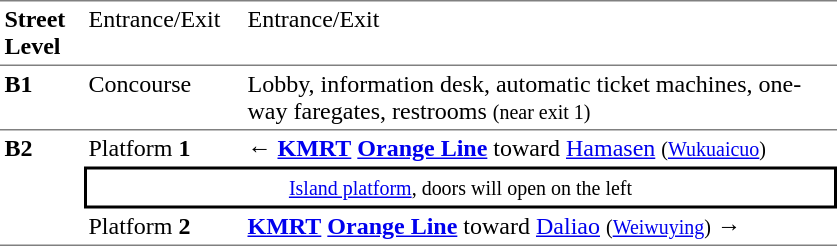<table table border=0 cellspacing=0 cellpadding=3>
<tr>
<td style="border-bottom:solid 1px gray;border-top:solid 1px gray;" width=50 valign=top><strong>Street Level</strong></td>
<td style="border-top:solid 1px gray;border-bottom:solid 1px gray;" width=100 valign=top>Entrance/Exit</td>
<td style="border-top:solid 1px gray;border-bottom:solid 1px gray;" width=390 valign=top>Entrance/Exit</td>
</tr>
<tr>
<td style="border-bottom:solid 1px gray;" valign=top><strong>B1</strong></td>
<td style="border-bottom:solid 1px gray;" valign=top>Concourse</td>
<td style="border-bottom:solid 1px gray;" width=390>Lobby, information desk, automatic ticket machines, one-way faregates, restrooms <small>(near exit 1)</small></td>
</tr>
<tr>
<td style="border-bottom:solid 1px gray;" rowspan=3 valign=top><strong>B2</strong></td>
<td>Platform <span><strong>1</strong></span></td>
<td>← <a href='#'><span><strong>KMRT</strong></span></a> <a href='#'><span><strong>Orange Line</strong></span></a> toward <a href='#'>Hamasen</a> <small>(<a href='#'>Wukuaicuo</a>)</small></td>
</tr>
<tr>
<td style="border-top:solid 2px black;border-right:solid 2px black;border-left:solid 2px black;border-bottom:solid 2px black;text-align:center;" colspan=2><small><a href='#'>Island platform</a>, doors will open on the left</small></td>
</tr>
<tr>
<td style="border-bottom:solid 1px gray;">Platform <span><strong>2</strong></span></td>
<td style="border-bottom:solid 1px gray;"> <a href='#'><span><strong>KMRT</strong></span></a> <a href='#'><span><strong>Orange Line</strong></span></a> toward <a href='#'>Daliao</a> <small>(<a href='#'>Weiwuying</a>)</small> →</td>
</tr>
</table>
